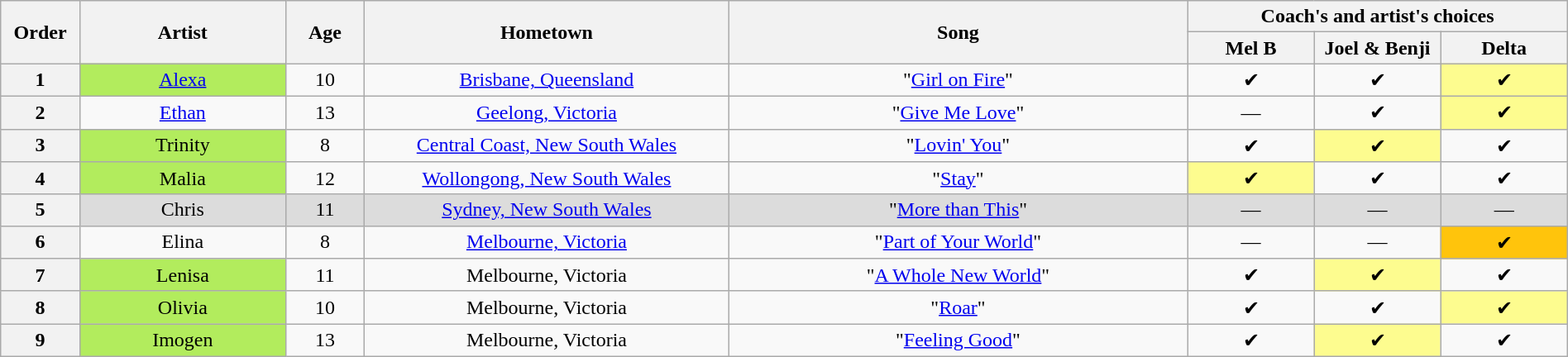<table class="wikitable" style="text-align:center; width:100%">
<tr>
<th scope="col" rowspan="2" style="width:05%">Order</th>
<th scope="col" rowspan="2" style="width:13%">Artist</th>
<th scope="col" rowspan="2" style="width:05%">Age</th>
<th scope="col" rowspan="2" style="width:23%">Hometown</th>
<th scope="col" rowspan="2" style="width:29%">Song</th>
<th scope="col" colspan="3" style="width:25%">Coach's and artist's choices</th>
</tr>
<tr>
<th style="width:08%" nowrap>Mel B</th>
<th style="width:08%">Joel & Benji</th>
<th style="width:08%">Delta</th>
</tr>
<tr>
<th>1</th>
<td style="background:#B2EC5D"><a href='#'>Alexa</a></td>
<td>10</td>
<td><a href='#'>Brisbane, Queensland</a></td>
<td>"<a href='#'>Girl on Fire</a>"</td>
<td>✔</td>
<td>✔</td>
<td style="background:#fdfc8f">✔</td>
</tr>
<tr>
<th>2</th>
<td><a href='#'>Ethan</a></td>
<td>13</td>
<td><a href='#'>Geelong, Victoria</a></td>
<td>"<a href='#'>Give Me Love</a>"</td>
<td>—</td>
<td>✔</td>
<td style="background:#fdfc8f">✔</td>
</tr>
<tr>
<th>3</th>
<td style="background:#B2EC5D">Trinity</td>
<td>8</td>
<td><a href='#'>Central Coast, New South Wales</a></td>
<td>"<a href='#'>Lovin' You</a>"</td>
<td>✔</td>
<td style="background:#fdfc8f">✔</td>
<td>✔</td>
</tr>
<tr>
<th>4</th>
<td style="background:#B2EC5D">Malia</td>
<td>12</td>
<td><a href='#'>Wollongong, New South Wales</a></td>
<td>"<a href='#'>Stay</a>"</td>
<td style="background:#fdfc8f">✔</td>
<td>✔</td>
<td>✔</td>
</tr>
<tr style="background:#DCDCDC">
<th>5</th>
<td>Chris</td>
<td>11</td>
<td><a href='#'>Sydney, New South Wales</a></td>
<td>"<a href='#'>More than This</a>"</td>
<td>—</td>
<td>—</td>
<td>—</td>
</tr>
<tr>
<th>6</th>
<td>Elina</td>
<td>8</td>
<td><a href='#'>Melbourne, Victoria</a></td>
<td>"<a href='#'>Part of Your World</a>"</td>
<td>—</td>
<td>—</td>
<td style="background:#FFC40C">✔</td>
</tr>
<tr>
<th>7</th>
<td style="background:#B2EC5D">Lenisa</td>
<td>11</td>
<td>Melbourne, Victoria</td>
<td>"<a href='#'>A Whole New World</a>"</td>
<td>✔</td>
<td style="background:#fdfc8f">✔</td>
<td>✔</td>
</tr>
<tr>
<th>8</th>
<td style="background:#B2EC5D">Olivia</td>
<td>10</td>
<td>Melbourne, Victoria</td>
<td>"<a href='#'>Roar</a>"</td>
<td>✔</td>
<td>✔</td>
<td style="background:#fdfc8f">✔</td>
</tr>
<tr>
<th>9</th>
<td style="background:#B2EC5D">Imogen</td>
<td>13</td>
<td>Melbourne, Victoria</td>
<td>"<a href='#'>Feeling Good</a>"</td>
<td>✔</td>
<td style="background:#fdfc8f">✔</td>
<td>✔</td>
</tr>
</table>
